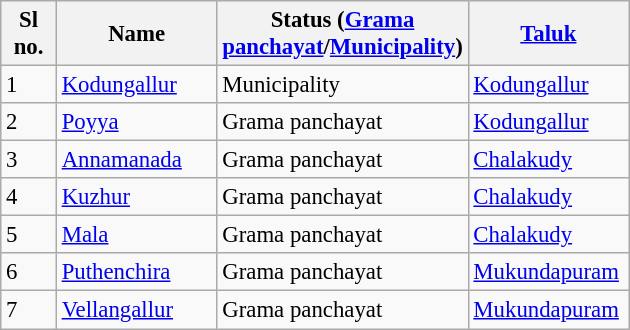<table class="wikitable sortable" style="font-size: 95%;">
<tr>
<th width="30px">Sl no.</th>
<th width="100px">Name</th>
<th width="130px">Status (<a href='#'>Grama panchayat</a>/<a href='#'>Municipality</a>)</th>
<th width="100px"><a href='#'>Taluk</a></th>
</tr>
<tr>
<td>1</td>
<td><a href='#'>Kodungallur</a></td>
<td>Municipality</td>
<td><a href='#'>Kodungallur</a></td>
</tr>
<tr>
<td>2</td>
<td><a href='#'>Poyya</a></td>
<td>Grama panchayat</td>
<td><a href='#'>Kodungallur</a></td>
</tr>
<tr>
<td>3</td>
<td><a href='#'>Annamanada</a></td>
<td>Grama panchayat</td>
<td><a href='#'>Chalakudy</a></td>
</tr>
<tr>
<td>4</td>
<td><a href='#'>Kuzhur</a></td>
<td>Grama panchayat</td>
<td><a href='#'>Chalakudy</a></td>
</tr>
<tr>
<td>5</td>
<td><a href='#'>Mala</a></td>
<td>Grama panchayat</td>
<td><a href='#'>Chalakudy</a></td>
</tr>
<tr>
<td>6</td>
<td><a href='#'>Puthenchira</a></td>
<td>Grama panchayat</td>
<td><a href='#'>Mukundapuram</a></td>
</tr>
<tr>
<td>7</td>
<td><a href='#'>Vellangallur</a></td>
<td>Grama panchayat</td>
<td><a href='#'>Mukundapuram</a></td>
</tr>
</table>
